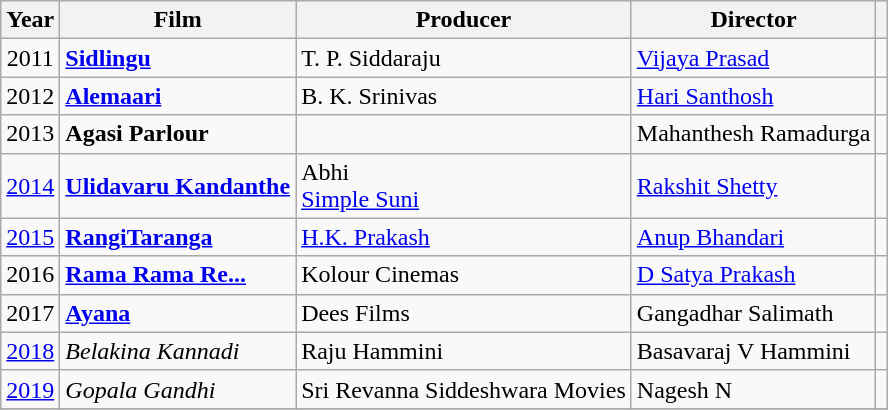<table class="wikitable sortable">
<tr>
<th>Year</th>
<th>Film</th>
<th>Producer</th>
<th>Director</th>
<th class="unsortable"></th>
</tr>
<tr>
<td align="center">2011</td>
<td><strong><a href='#'>Sidlingu</a></strong></td>
<td>T. P. Siddaraju</td>
<td><a href='#'>Vijaya Prasad</a></td>
<td></td>
</tr>
<tr>
<td align="center">2012</td>
<td><strong><a href='#'>Alemaari</a></strong></td>
<td>B. K. Srinivas</td>
<td><a href='#'>Hari Santhosh</a></td>
<td></td>
</tr>
<tr>
<td align="center">2013</td>
<td><strong>Agasi Parlour</strong></td>
<td></td>
<td>Mahanthesh Ramadurga</td>
<td></td>
</tr>
<tr>
<td align="center"><a href='#'>2014</a></td>
<td><strong><a href='#'>Ulidavaru Kandanthe</a></strong></td>
<td>Abhi<br><a href='#'>Simple Suni</a></td>
<td><a href='#'>Rakshit Shetty</a></td>
<td></td>
</tr>
<tr>
<td align="center"><a href='#'>2015</a></td>
<td><strong><a href='#'>RangiTaranga</a></strong></td>
<td><a href='#'>H.K. Prakash</a></td>
<td><a href='#'>Anup Bhandari</a></td>
<td></td>
</tr>
<tr>
<td align="center">2016</td>
<td><strong><a href='#'>Rama Rama Re...</a></strong></td>
<td>Kolour Cinemas</td>
<td><a href='#'>D Satya Prakash</a></td>
<td></td>
</tr>
<tr>
<td>2017</td>
<td><strong><a href='#'>Ayana</a></strong></td>
<td>Dees Films</td>
<td>Gangadhar Salimath</td>
<td></td>
</tr>
<tr>
<td><a href='#'>2018</a></td>
<td><em>Belakina Kannadi</em></td>
<td>Raju Hammini</td>
<td>Basavaraj V Hammini</td>
<td></td>
</tr>
<tr>
<td><a href='#'>2019</a></td>
<td><em>Gopala Gandhi</em></td>
<td>Sri Revanna Siddeshwara Movies</td>
<td>Nagesh N</td>
<td></td>
</tr>
<tr>
</tr>
</table>
